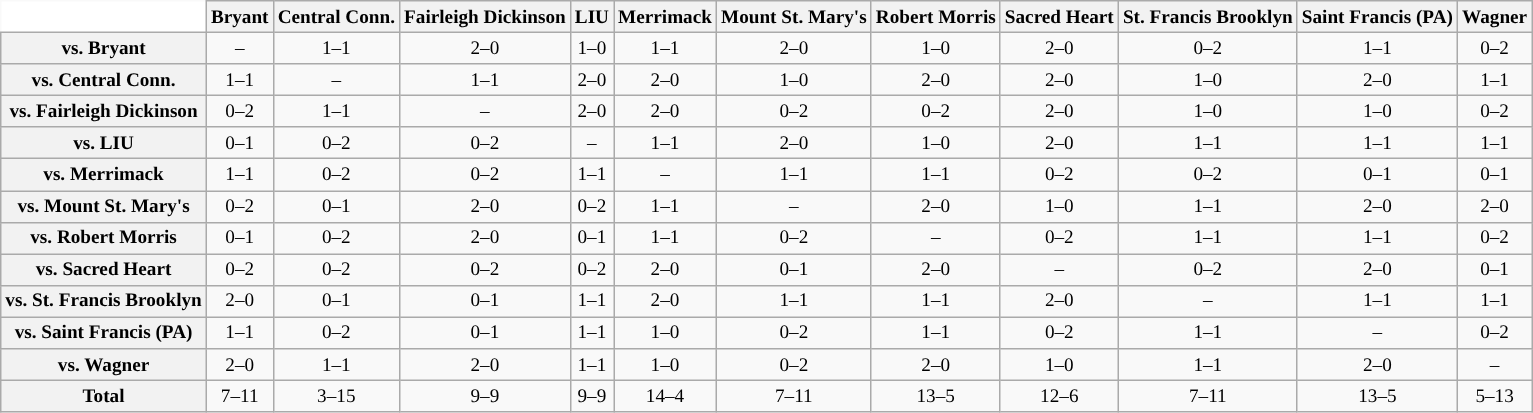<table class="wikitable" style="white-space:nowrap;font-size:80%;">
<tr>
<th colspan=1 style="background:white; border-top-style:hidden; border-left-style:hidden;"   width=75> </th>
<th>Bryant</th>
<th>Central Conn.</th>
<th>Fairleigh Dickinson</th>
<th>LIU</th>
<th>Merrimack</th>
<th>Mount St. Mary's</th>
<th>Robert Morris</th>
<th>Sacred Heart</th>
<th>St. Francis Brooklyn</th>
<th>Saint Francis (PA)</th>
<th>Wagner</th>
</tr>
<tr style="text-align:center;">
<th>vs. Bryant</th>
<td>–</td>
<td>1–1</td>
<td>2–0</td>
<td>1–0</td>
<td>1–1</td>
<td>2–0</td>
<td>1–0</td>
<td>2–0</td>
<td>0–2</td>
<td>1–1</td>
<td>0–2</td>
</tr>
<tr style="text-align:center;">
<th>vs. Central Conn.</th>
<td>1–1</td>
<td>–</td>
<td>1–1</td>
<td>2–0</td>
<td>2–0</td>
<td>1–0</td>
<td>2–0</td>
<td>2–0</td>
<td>1–0</td>
<td>2–0</td>
<td>1–1</td>
</tr>
<tr style="text-align:center;">
<th>vs. Fairleigh Dickinson</th>
<td>0–2</td>
<td>1–1</td>
<td>–</td>
<td>2–0</td>
<td>2–0</td>
<td>0–2</td>
<td>0–2</td>
<td>2–0</td>
<td>1–0</td>
<td>1–0</td>
<td>0–2</td>
</tr>
<tr style="text-align:center;">
<th>vs. LIU</th>
<td>0–1</td>
<td>0–2</td>
<td>0–2</td>
<td>–</td>
<td>1–1</td>
<td>2–0</td>
<td>1–0</td>
<td>2–0</td>
<td>1–1</td>
<td>1–1</td>
<td>1–1</td>
</tr>
<tr style="text-align:center;">
<th>vs. Merrimack</th>
<td>1–1</td>
<td>0–2</td>
<td>0–2</td>
<td>1–1</td>
<td>–</td>
<td>1–1</td>
<td>1–1</td>
<td>0–2</td>
<td>0–2</td>
<td>0–1</td>
<td>0–1</td>
</tr>
<tr style="text-align:center;">
<th>vs. Mount St. Mary's</th>
<td>0–2</td>
<td>0–1</td>
<td>2–0</td>
<td>0–2</td>
<td>1–1</td>
<td>–</td>
<td>2–0</td>
<td>1–0</td>
<td>1–1</td>
<td>2–0</td>
<td>2–0</td>
</tr>
<tr style="text-align:center;">
<th>vs. Robert Morris</th>
<td>0–1</td>
<td>0–2</td>
<td>2–0</td>
<td>0–1</td>
<td>1–1</td>
<td>0–2</td>
<td>–</td>
<td>0–2</td>
<td>1–1</td>
<td>1–1</td>
<td>0–2</td>
</tr>
<tr style="text-align:center;">
<th>vs. Sacred Heart</th>
<td>0–2</td>
<td>0–2</td>
<td>0–2</td>
<td>0–2</td>
<td>2–0</td>
<td>0–1</td>
<td>2–0</td>
<td>–</td>
<td>0–2</td>
<td>2–0</td>
<td>0–1</td>
</tr>
<tr style="text-align:center;">
<th>vs. St. Francis Brooklyn</th>
<td>2–0</td>
<td>0–1</td>
<td>0–1</td>
<td>1–1</td>
<td>2–0</td>
<td>1–1</td>
<td>1–1</td>
<td>2–0</td>
<td>–</td>
<td>1–1</td>
<td>1–1</td>
</tr>
<tr style="text-align:center;">
<th>vs. Saint Francis (PA)</th>
<td>1–1</td>
<td>0–2</td>
<td>0–1</td>
<td>1–1</td>
<td>1–0</td>
<td>0–2</td>
<td>1–1</td>
<td>0–2</td>
<td>1–1</td>
<td>–</td>
<td>0–2</td>
</tr>
<tr style="text-align:center;">
<th>vs. Wagner</th>
<td>2–0</td>
<td>1–1</td>
<td>2–0</td>
<td>1–1</td>
<td>1–0</td>
<td>0–2</td>
<td>2–0</td>
<td>1–0</td>
<td>1–1</td>
<td>2–0</td>
<td>–<br></td>
</tr>
<tr style="text-align:center;">
<th>Total</th>
<td>7–11</td>
<td>3–15</td>
<td>9–9</td>
<td>9–9</td>
<td>14–4</td>
<td>7–11</td>
<td>13–5</td>
<td>12–6</td>
<td>7–11</td>
<td>13–5</td>
<td>5–13</td>
</tr>
</table>
